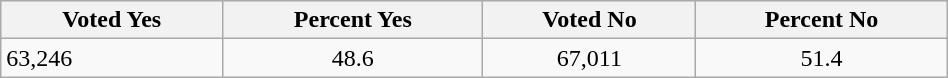<table class="wikitable" width="50%">
<tr bgcolor="#eeeeee">
<th>Voted Yes</th>
<th>Percent Yes</th>
<th>Voted No</th>
<th>Percent No</th>
</tr>
<tr align="center">
<td align="left">63,246</td>
<td>48.6</td>
<td>67,011</td>
<td>51.4</td>
</tr>
</table>
